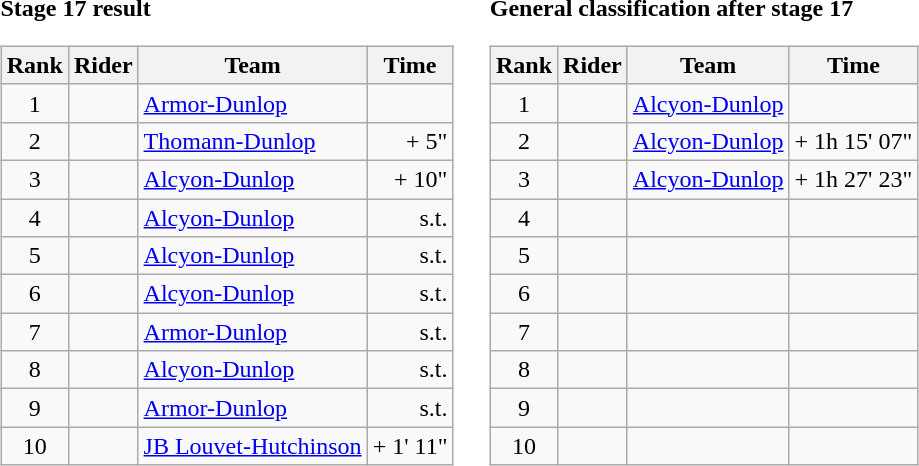<table>
<tr>
<td><strong>Stage 17 result</strong><br><table class="wikitable">
<tr>
<th scope="col">Rank</th>
<th scope="col">Rider</th>
<th scope="col">Team</th>
<th scope="col">Time</th>
</tr>
<tr>
<td style="text-align:center;">1</td>
<td></td>
<td><a href='#'>Armor-Dunlop</a></td>
<td style="text-align:right;"></td>
</tr>
<tr>
<td style="text-align:center;">2</td>
<td></td>
<td><a href='#'>Thomann-Dunlop</a></td>
<td style="text-align:right;">+ 5"</td>
</tr>
<tr>
<td style="text-align:center;">3</td>
<td></td>
<td><a href='#'>Alcyon-Dunlop</a></td>
<td style="text-align:right;">+ 10"</td>
</tr>
<tr>
<td style="text-align:center;">4</td>
<td></td>
<td><a href='#'>Alcyon-Dunlop</a></td>
<td style="text-align:right;">s.t.</td>
</tr>
<tr>
<td style="text-align:center;">5</td>
<td></td>
<td><a href='#'>Alcyon-Dunlop</a></td>
<td style="text-align:right;">s.t.</td>
</tr>
<tr>
<td style="text-align:center;">6</td>
<td></td>
<td><a href='#'>Alcyon-Dunlop</a></td>
<td style="text-align:right;">s.t.</td>
</tr>
<tr>
<td style="text-align:center;">7</td>
<td></td>
<td><a href='#'>Armor-Dunlop</a></td>
<td style="text-align:right;">s.t.</td>
</tr>
<tr>
<td style="text-align:center;">8</td>
<td></td>
<td><a href='#'>Alcyon-Dunlop</a></td>
<td style="text-align:right;">s.t.</td>
</tr>
<tr>
<td style="text-align:center;">9</td>
<td></td>
<td><a href='#'>Armor-Dunlop</a></td>
<td style="text-align:right;">s.t.</td>
</tr>
<tr>
<td style="text-align:center;">10</td>
<td></td>
<td><a href='#'>JB Louvet-Hutchinson</a></td>
<td style="text-align:right;">+ 1' 11"</td>
</tr>
</table>
</td>
<td></td>
<td><strong>General classification after stage 17</strong><br><table class="wikitable">
<tr>
<th scope="col">Rank</th>
<th scope="col">Rider</th>
<th scope="col">Team</th>
<th scope="col">Time</th>
</tr>
<tr>
<td style="text-align:center;">1</td>
<td></td>
<td><a href='#'>Alcyon-Dunlop</a></td>
<td style="text-align:right;"></td>
</tr>
<tr>
<td style="text-align:center;">2</td>
<td></td>
<td><a href='#'>Alcyon-Dunlop</a></td>
<td style="text-align:right;">+ 1h 15' 07"</td>
</tr>
<tr>
<td style="text-align:center;">3</td>
<td></td>
<td><a href='#'>Alcyon-Dunlop</a></td>
<td style="text-align:right;">+ 1h 27' 23"</td>
</tr>
<tr>
<td style="text-align:center;">4</td>
<td></td>
<td></td>
<td></td>
</tr>
<tr>
<td style="text-align:center;">5</td>
<td></td>
<td></td>
<td></td>
</tr>
<tr>
<td style="text-align:center;">6</td>
<td></td>
<td></td>
<td></td>
</tr>
<tr>
<td style="text-align:center;">7</td>
<td></td>
<td></td>
<td></td>
</tr>
<tr>
<td style="text-align:center;">8</td>
<td></td>
<td></td>
<td></td>
</tr>
<tr>
<td style="text-align:center;">9</td>
<td></td>
<td></td>
<td></td>
</tr>
<tr>
<td style="text-align:center;">10</td>
<td></td>
<td></td>
<td></td>
</tr>
</table>
</td>
</tr>
</table>
